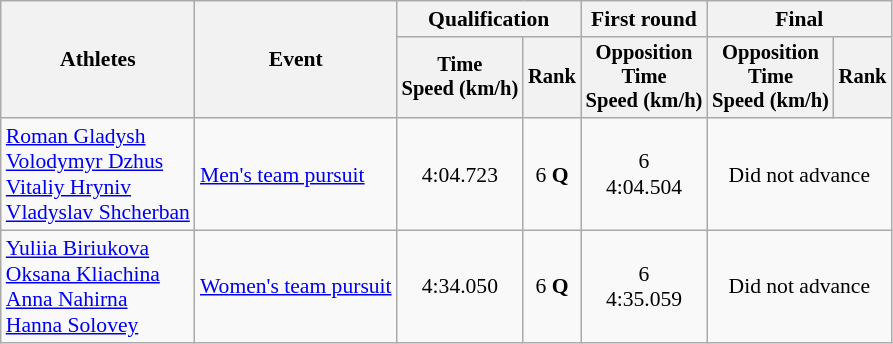<table class="wikitable" style="font-size:90%">
<tr>
<th rowspan=2>Athletes</th>
<th rowspan=2>Event</th>
<th colspan=2>Qualification</th>
<th>First round</th>
<th colspan=2>Final</th>
</tr>
<tr style="font-size:95%">
<th>Time<br>Speed (km/h)</th>
<th>Rank</th>
<th>Opposition<br>Time<br>Speed (km/h)</th>
<th>Opposition<br>Time<br>Speed (km/h)</th>
<th>Rank</th>
</tr>
<tr align=center>
<td align=left><a href='#'>Roman Gladysh</a><br><a href='#'>Volodymyr Dzhus</a><br><a href='#'>Vitaliy Hryniv</a><br><a href='#'>Vladyslav Shcherban</a></td>
<td align=left><a href='#'>Men's team pursuit</a></td>
<td>4:04.723</td>
<td>6 <strong>Q</strong></td>
<td>6<br>4:04.504</td>
<td colspan=2>Did not advance</td>
</tr>
<tr align=center>
<td align=left><a href='#'>Yuliia Biriukova</a><br><a href='#'>Oksana Kliachina</a><br><a href='#'>Anna Nahirna</a><br><a href='#'>Hanna Solovey</a></td>
<td align=left><a href='#'>Women's team pursuit</a></td>
<td>4:34.050</td>
<td>6 <strong>Q</strong></td>
<td>6<br>4:35.059</td>
<td colspan=2>Did not advance</td>
</tr>
</table>
